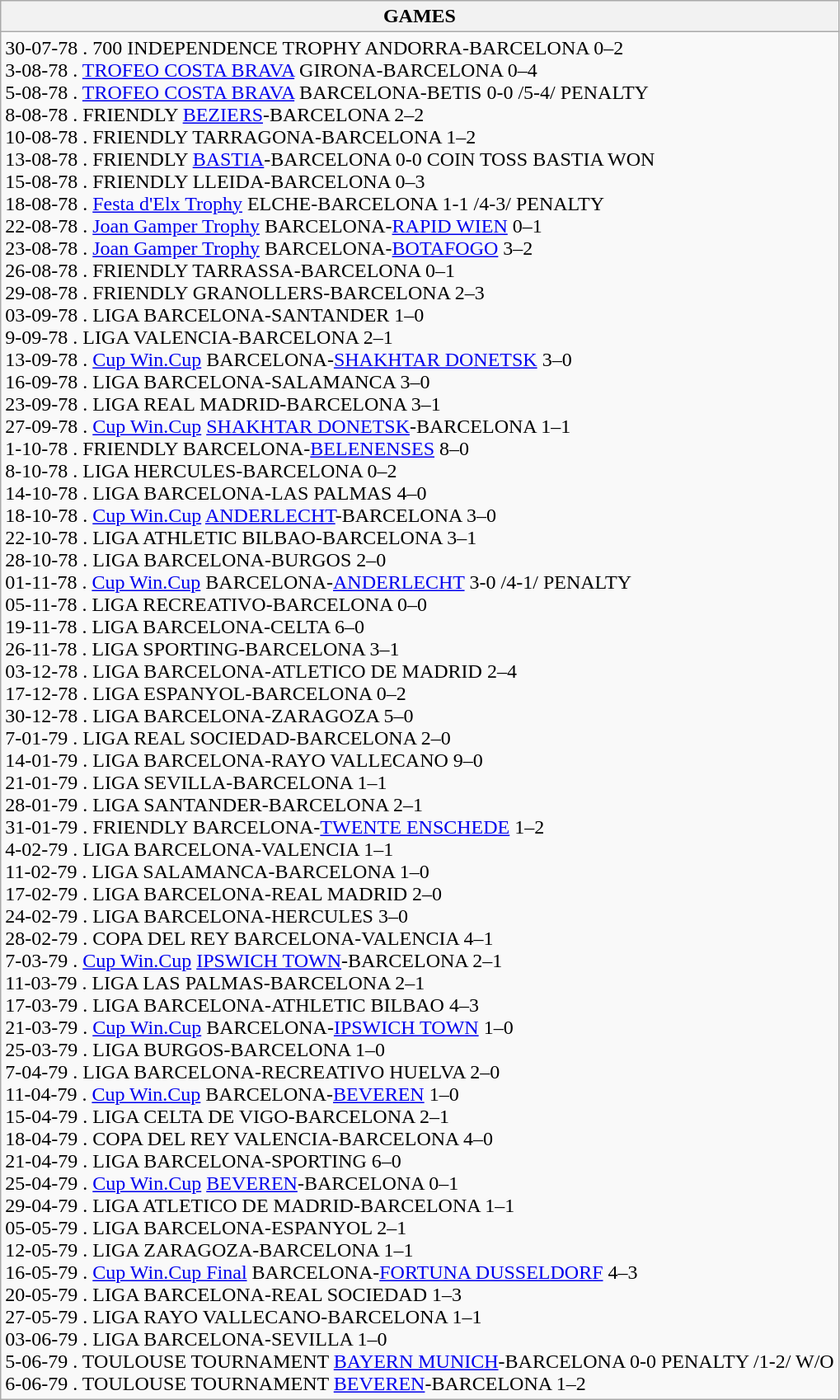<table class="wikitable collapsed">
<tr>
<th>GAMES </th>
</tr>
<tr>
<td>30-07-78 . 700 INDEPENDENCE TROPHY ANDORRA-BARCELONA 0–2<br>3-08-78 . <a href='#'>TROFEO COSTA BRAVA</a> GIRONA-BARCELONA 0–4<br>5-08-78 . <a href='#'>TROFEO COSTA BRAVA</a> BARCELONA-BETIS 0-0 /5-4/ PENALTY<br>8-08-78 . FRIENDLY <a href='#'>BEZIERS</a>-BARCELONA 2–2<br>10-08-78 . FRIENDLY TARRAGONA-BARCELONA 1–2<br>13-08-78 . FRIENDLY <a href='#'>BASTIA</a>-BARCELONA 0-0 COIN TOSS BASTIA WON<br>15-08-78 . FRIENDLY LLEIDA-BARCELONA 0–3<br>18-08-78 . <a href='#'>Festa d'Elx Trophy</a> ELCHE-BARCELONA 1-1 /4-3/ PENALTY<br>22-08-78 . <a href='#'>Joan Gamper Trophy</a> BARCELONA-<a href='#'>RAPID WIEN</a> 0–1<br>23-08-78 . <a href='#'>Joan Gamper Trophy</a> BARCELONA-<a href='#'>BOTAFOGO</a> 3–2<br>26-08-78 . FRIENDLY TARRASSA-BARCELONA 0–1<br>29-08-78 . FRIENDLY GRANOLLERS-BARCELONA 2–3<br>03-09-78 . LIGA BARCELONA-SANTANDER 1–0<br>9-09-78 . LIGA VALENCIA-BARCELONA 2–1<br>13-09-78 . <a href='#'>Cup Win.Cup</a> BARCELONA-<a href='#'>SHAKHTAR DONETSK</a> 3–0<br>16-09-78 . LIGA BARCELONA-SALAMANCA 3–0<br>23-09-78 . LIGA REAL MADRID-BARCELONA 3–1<br>27-09-78 . <a href='#'>Cup Win.Cup</a> <a href='#'>SHAKHTAR DONETSK</a>-BARCELONA 1–1<br>1-10-78 . FRIENDLY BARCELONA-<a href='#'>BELENENSES</a> 8–0<br>8-10-78 . LIGA HERCULES-BARCELONA 0–2<br>14-10-78 . LIGA BARCELONA-LAS PALMAS 4–0<br>18-10-78 . <a href='#'>Cup Win.Cup</a> <a href='#'>ANDERLECHT</a>-BARCELONA 3–0<br>22-10-78 . LIGA ATHLETIC BILBAO-BARCELONA 3–1<br>28-10-78 . LIGA BARCELONA-BURGOS 2–0<br>01-11-78 . <a href='#'>Cup Win.Cup</a> BARCELONA-<a href='#'>ANDERLECHT</a> 3-0 /4-1/ PENALTY<br>05-11-78 . LIGA RECREATIVO-BARCELONA 0–0<br>19-11-78 . LIGA BARCELONA-CELTA 6–0<br>26-11-78 . LIGA SPORTING-BARCELONA 3–1<br>03-12-78 . LIGA BARCELONA-ATLETICO DE MADRID 2–4<br>17-12-78 . LIGA ESPANYOL-BARCELONA 0–2<br>30-12-78 . LIGA BARCELONA-ZARAGOZA 5–0<br>7-01-79 . LIGA REAL SOCIEDAD-BARCELONA 2–0<br>14-01-79 . LIGA BARCELONA-RAYO VALLECANO 9–0<br>21-01-79 . LIGA SEVILLA-BARCELONA 1–1<br>28-01-79 . LIGA SANTANDER-BARCELONA 2–1<br>31-01-79 . FRIENDLY BARCELONA-<a href='#'>TWENTE ENSCHEDE</a> 1–2<br>4-02-79 . LIGA BARCELONA-VALENCIA 1–1<br>11-02-79 . LIGA SALAMANCA-BARCELONA 1–0<br>17-02-79 . LIGA BARCELONA-REAL MADRID 2–0<br>24-02-79 . LIGA BARCELONA-HERCULES 3–0<br>28-02-79 . COPA DEL REY BARCELONA-VALENCIA 4–1<br>7-03-79 . <a href='#'>Cup Win.Cup</a> <a href='#'>IPSWICH TOWN</a>-BARCELONA 2–1<br>11-03-79 . LIGA LAS PALMAS-BARCELONA 2–1<br>17-03-79 . LIGA BARCELONA-ATHLETIC BILBAO 4–3<br>21-03-79 . <a href='#'>Cup Win.Cup</a> BARCELONA-<a href='#'>IPSWICH TOWN</a> 1–0<br>25-03-79 . LIGA BURGOS-BARCELONA 1–0<br>7-04-79 . LIGA BARCELONA-RECREATIVO HUELVA 2–0<br>11-04-79 . <a href='#'>Cup Win.Cup</a> BARCELONA-<a href='#'>BEVEREN</a> 1–0<br>15-04-79 . LIGA CELTA DE VIGO-BARCELONA 2–1<br>18-04-79 . COPA DEL REY VALENCIA-BARCELONA 4–0<br>21-04-79 . LIGA BARCELONA-SPORTING 6–0<br>25-04-79 . <a href='#'>Cup Win.Cup</a> <a href='#'>BEVEREN</a>-BARCELONA 0–1<br>29-04-79 . LIGA ATLETICO DE MADRID-BARCELONA 1–1<br>05-05-79 . LIGA BARCELONA-ESPANYOL 2–1<br>12-05-79 . LIGA ZARAGOZA-BARCELONA 1–1<br>16-05-79 . <a href='#'>Cup Win.Cup Final</a> BARCELONA-<a href='#'>FORTUNA DUSSELDORF</a> 4–3<br>20-05-79 . LIGA BARCELONA-REAL SOCIEDAD 1–3<br>27-05-79 . LIGA RAYO VALLECANO-BARCELONA 1–1<br>03-06-79 . LIGA BARCELONA-SEVILLA 1–0<br>5-06-79 . TOULOUSE TOURNAMENT <a href='#'>BAYERN MUNICH</a>-BARCELONA 0-0 PENALTY /1-2/ W/O<br>6-06-79 . TOULOUSE TOURNAMENT <a href='#'>BEVEREN</a>-BARCELONA 1–2</td>
</tr>
</table>
